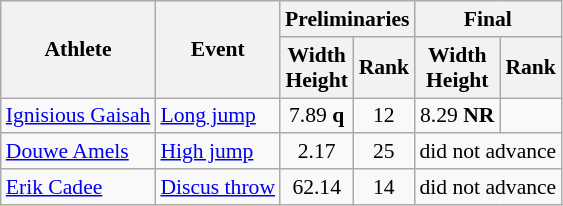<table class=wikitable style="font-size:90%;">
<tr>
<th rowspan="2">Athlete</th>
<th rowspan="2">Event</th>
<th colspan="2">Preliminaries</th>
<th colspan="2">Final</th>
</tr>
<tr>
<th>Width<br>Height</th>
<th>Rank</th>
<th>Width<br>Height</th>
<th>Rank</th>
</tr>
<tr style="border-top: single;">
<td><a href='#'>Ignisious Gaisah</a></td>
<td><a href='#'>Long jump</a></td>
<td align="center">7.89 <strong>q</strong></td>
<td align=center>12</td>
<td align="center">8.29 <strong>NR</strong></td>
<td align=center></td>
</tr>
<tr style="border-top: single;">
<td><a href='#'>Douwe Amels</a></td>
<td><a href='#'>High jump</a></td>
<td align=center>2.17</td>
<td align=center>25</td>
<td align=center colspan=2>did not advance</td>
</tr>
<tr style="border-top: single;">
<td><a href='#'>Erik Cadee</a></td>
<td><a href='#'>Discus throw</a></td>
<td align=center>62.14</td>
<td align=center>14</td>
<td align=center colspan=2>did not advance</td>
</tr>
</table>
